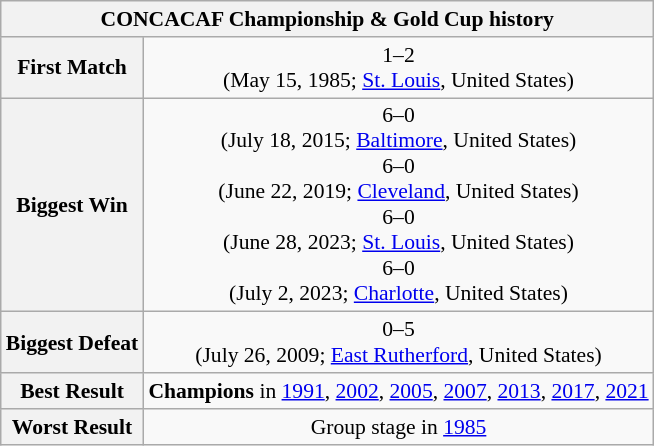<table class="wikitable collapsible collapsed" style="text-align: center;font-size:90%;">
<tr>
<th colspan=2>CONCACAF Championship & Gold Cup history</th>
</tr>
<tr>
<th>First Match</th>
<td> 1–2 <br> (May 15, 1985; <a href='#'>St. Louis</a>, United States)</td>
</tr>
<tr>
<th>Biggest Win</th>
<td> 6–0 <br> (July 18, 2015; <a href='#'>Baltimore</a>, United States)<br> 6–0 <br> (June 22, 2019; <a href='#'>Cleveland</a>, United States)<br> 6–0 <br> (June 28, 2023; <a href='#'>St. Louis</a>, United States)<br> 6–0 <br> (July 2, 2023; <a href='#'>Charlotte</a>, United States)</td>
</tr>
<tr>
<th>Biggest Defeat</th>
<td> 0–5 <br> (July 26, 2009; <a href='#'>East Rutherford</a>, United States)</td>
</tr>
<tr>
<th>Best Result</th>
<td><strong>Champions</strong> in <a href='#'>1991</a>, <a href='#'>2002</a>, <a href='#'>2005</a>, <a href='#'>2007</a>, <a href='#'>2013</a>, <a href='#'>2017</a>, <a href='#'>2021</a></td>
</tr>
<tr>
<th>Worst Result</th>
<td>Group stage in <a href='#'>1985</a></td>
</tr>
</table>
